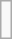<table class="wikitable">
<tr>
<td><br></td>
</tr>
</table>
